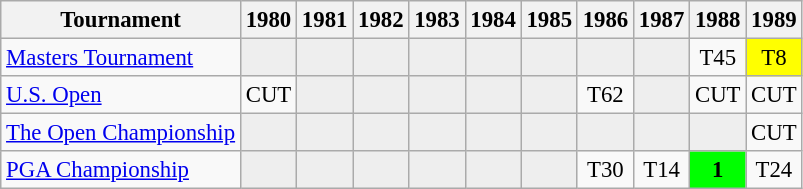<table class="wikitable" style="font-size:95%;text-align:center;">
<tr>
<th>Tournament</th>
<th>1980</th>
<th>1981</th>
<th>1982</th>
<th>1983</th>
<th>1984</th>
<th>1985</th>
<th>1986</th>
<th>1987</th>
<th>1988</th>
<th>1989</th>
</tr>
<tr>
<td align=left><a href='#'>Masters Tournament</a></td>
<td style="background:#eeeeee;"></td>
<td style="background:#eeeeee;"></td>
<td style="background:#eeeeee;"></td>
<td style="background:#eeeeee;"></td>
<td style="background:#eeeeee;"></td>
<td style="background:#eeeeee;"></td>
<td style="background:#eeeeee;"></td>
<td style="background:#eeeeee;"></td>
<td>T45</td>
<td style="background:yellow;">T8</td>
</tr>
<tr>
<td align=left><a href='#'>U.S. Open</a></td>
<td>CUT</td>
<td style="background:#eeeeee;"></td>
<td style="background:#eeeeee;"></td>
<td style="background:#eeeeee;"></td>
<td style="background:#eeeeee;"></td>
<td style="background:#eeeeee;"></td>
<td>T62</td>
<td style="background:#eeeeee;"></td>
<td>CUT</td>
<td>CUT</td>
</tr>
<tr>
<td align=left><a href='#'>The Open Championship</a></td>
<td style="background:#eeeeee;"></td>
<td style="background:#eeeeee;"></td>
<td style="background:#eeeeee;"></td>
<td style="background:#eeeeee;"></td>
<td style="background:#eeeeee;"></td>
<td style="background:#eeeeee;"></td>
<td style="background:#eeeeee;"></td>
<td style="background:#eeeeee;"></td>
<td style="background:#eeeeee;"></td>
<td>CUT</td>
</tr>
<tr>
<td align=left><a href='#'>PGA Championship</a></td>
<td style="background:#eeeeee;"></td>
<td style="background:#eeeeee;"></td>
<td style="background:#eeeeee;"></td>
<td style="background:#eeeeee;"></td>
<td style="background:#eeeeee;"></td>
<td style="background:#eeeeee;"></td>
<td>T30</td>
<td>T14</td>
<td style="background:lime;"><strong>1</strong></td>
<td>T24</td>
</tr>
</table>
